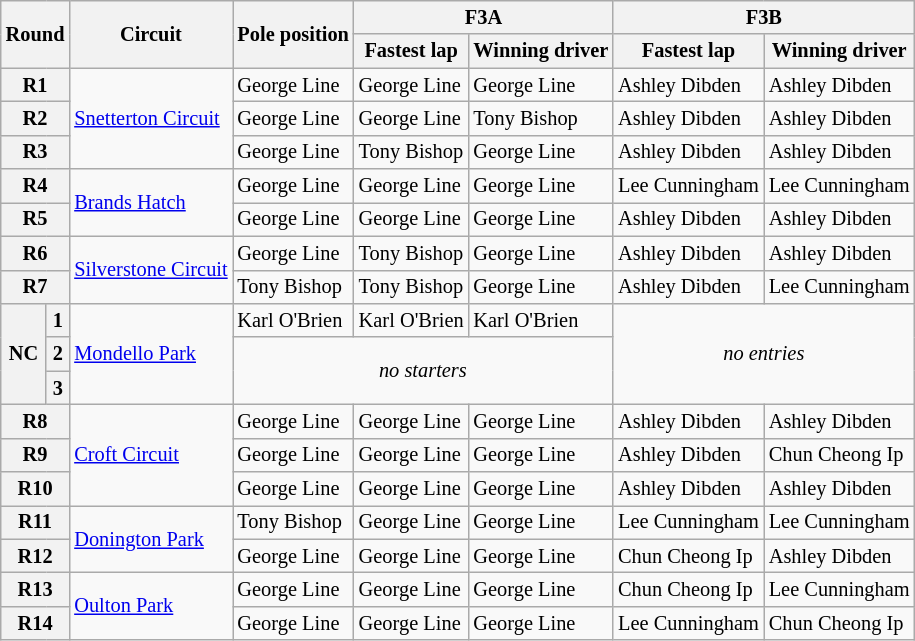<table class="wikitable" style="font-size: 85%;">
<tr>
<th colspan="2" rowspan="2">Round</th>
<th rowspan="2">Circuit</th>
<th rowspan="2">Pole position</th>
<th colspan="2">F3A</th>
<th colspan="2">F3B</th>
</tr>
<tr>
<th>Fastest lap</th>
<th>Winning driver</th>
<th>Fastest lap</th>
<th>Winning driver</th>
</tr>
<tr>
<th colspan="2">R1</th>
<td rowspan="3"> <a href='#'>Snetterton Circuit</a></td>
<td> George Line</td>
<td> George Line</td>
<td> George Line</td>
<td> Ashley Dibden</td>
<td> Ashley Dibden</td>
</tr>
<tr>
<th colspan="2">R2</th>
<td> George Line</td>
<td> George Line</td>
<td> Tony Bishop</td>
<td> Ashley Dibden</td>
<td> Ashley Dibden</td>
</tr>
<tr>
<th colspan="2">R3</th>
<td> George Line</td>
<td> Tony Bishop</td>
<td> George Line</td>
<td> Ashley Dibden</td>
<td> Ashley Dibden</td>
</tr>
<tr>
<th colspan="2">R4</th>
<td rowspan="2"> <a href='#'>Brands Hatch</a></td>
<td> George Line</td>
<td> George Line</td>
<td> George Line</td>
<td> Lee Cunningham</td>
<td> Lee Cunningham</td>
</tr>
<tr>
<th colspan="2">R5</th>
<td> George Line</td>
<td> George Line</td>
<td> George Line</td>
<td> Ashley Dibden</td>
<td> Ashley Dibden</td>
</tr>
<tr>
<th colspan="2">R6</th>
<td rowspan="2"> <a href='#'>Silverstone Circuit</a></td>
<td> George Line</td>
<td> Tony Bishop</td>
<td> George Line</td>
<td> Ashley Dibden</td>
<td> Ashley Dibden</td>
</tr>
<tr>
<th colspan="2">R7</th>
<td> Tony Bishop</td>
<td> Tony Bishop</td>
<td> George Line</td>
<td> Ashley Dibden</td>
<td> Lee Cunningham</td>
</tr>
<tr>
<th rowspan="3">NC</th>
<th>1</th>
<td rowspan="3"> <a href='#'>Mondello Park</a></td>
<td> Karl O'Brien</td>
<td> Karl O'Brien</td>
<td> Karl O'Brien</td>
<td colspan="2" rowspan="3" align="center"><em>no entries</em></td>
</tr>
<tr>
<th>2</th>
<td colspan="3" rowspan="2" align="center"><em>no starters</em></td>
</tr>
<tr>
<th>3</th>
</tr>
<tr>
<th colspan="2">R8</th>
<td rowspan="3"> <a href='#'>Croft Circuit</a></td>
<td> George Line</td>
<td> George Line</td>
<td> George Line</td>
<td> Ashley Dibden</td>
<td> Ashley Dibden</td>
</tr>
<tr>
<th colspan="2">R9</th>
<td> George Line</td>
<td> George Line</td>
<td> George Line</td>
<td> Ashley Dibden</td>
<td> Chun Cheong Ip</td>
</tr>
<tr>
<th colspan="2">R10</th>
<td> George Line</td>
<td> George Line</td>
<td> George Line</td>
<td> Ashley Dibden</td>
<td> Ashley Dibden</td>
</tr>
<tr>
<th colspan="2">R11</th>
<td rowspan="2"> <a href='#'>Donington Park</a></td>
<td> Tony Bishop</td>
<td> George Line</td>
<td> George Line</td>
<td> Lee Cunningham</td>
<td> Lee Cunningham</td>
</tr>
<tr>
<th colspan="2">R12</th>
<td> George Line</td>
<td> George Line</td>
<td> George Line</td>
<td> Chun Cheong Ip</td>
<td> Ashley Dibden</td>
</tr>
<tr>
<th colspan="2">R13</th>
<td rowspan="2"> <a href='#'>Oulton Park</a></td>
<td> George Line</td>
<td> George Line</td>
<td> George Line</td>
<td> Chun Cheong Ip</td>
<td> Lee Cunningham</td>
</tr>
<tr>
<th colspan="2">R14</th>
<td> George Line</td>
<td> George Line</td>
<td> George Line</td>
<td> Lee Cunningham</td>
<td> Chun Cheong Ip</td>
</tr>
</table>
